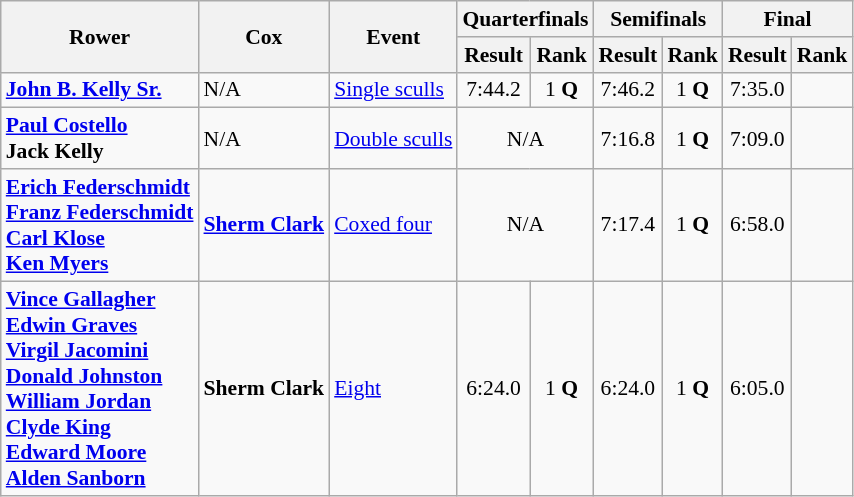<table class=wikitable style="font-size:90%">
<tr>
<th rowspan=2>Rower</th>
<th rowspan=2>Cox</th>
<th rowspan=2>Event</th>
<th colspan=2>Quarterfinals</th>
<th colspan=2>Semifinals</th>
<th colspan=2>Final</th>
</tr>
<tr>
<th>Result</th>
<th>Rank</th>
<th>Result</th>
<th>Rank</th>
<th>Result</th>
<th>Rank</th>
</tr>
<tr>
<td><strong><a href='#'>John B. Kelly Sr.</a></strong></td>
<td>N/A</td>
<td><a href='#'>Single sculls</a></td>
<td align=center>7:44.2</td>
<td align=center>1 <strong>Q</strong></td>
<td align=center>7:46.2</td>
<td align=center>1 <strong>Q</strong></td>
<td align=center>7:35.0</td>
<td align=center></td>
</tr>
<tr>
<td><strong><a href='#'>Paul Costello</a><br>Jack Kelly</strong></td>
<td>N/A</td>
<td><a href='#'>Double sculls</a></td>
<td align=center colspan=2>N/A</td>
<td align=center>7:16.8</td>
<td align=center>1 <strong>Q</strong></td>
<td align=center>7:09.0</td>
<td align=center></td>
</tr>
<tr>
<td><strong><a href='#'>Erich Federschmidt</a><br><a href='#'>Franz Federschmidt</a><br><a href='#'>Carl Klose</a><br><a href='#'>Ken Myers</a></strong></td>
<td><strong><a href='#'>Sherm Clark</a></strong></td>
<td><a href='#'>Coxed four</a></td>
<td align=center colspan=2>N/A</td>
<td align=center>7:17.4</td>
<td align=center>1 <strong>Q</strong></td>
<td align=center>6:58.0</td>
<td align=center></td>
</tr>
<tr>
<td><strong><a href='#'>Vince Gallagher</a><br><a href='#'>Edwin Graves</a><br><a href='#'>Virgil Jacomini</a><br><a href='#'>Donald Johnston</a><br><a href='#'>William Jordan</a><br><a href='#'>Clyde King</a><br><a href='#'>Edward Moore</a><br><a href='#'>Alden Sanborn</a></strong></td>
<td><strong>Sherm Clark</strong></td>
<td><a href='#'>Eight</a></td>
<td align=center>6:24.0</td>
<td align=center>1 <strong>Q</strong></td>
<td align=center>6:24.0</td>
<td align=center>1 <strong>Q</strong></td>
<td align=center>6:05.0</td>
<td align=center></td>
</tr>
</table>
